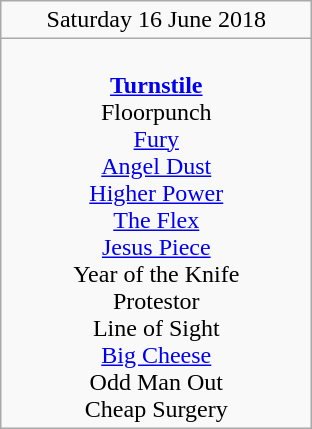<table class="wikitable">
<tr>
<td colspan="4" style="text-align:center;">Saturday 16 June 2018</td>
</tr>
<tr>
<td style="text-align:center; vertical-align:top; width:200px;"><br><strong><a href='#'>Turnstile</a></strong><br>
Floorpunch<br>
<a href='#'>Fury</a><br>
<a href='#'>Angel Dust</a><br>
<a href='#'>Higher Power</a><br>
<a href='#'>The Flex</a><br>
<a href='#'>Jesus Piece</a><br>
Year of the Knife<br>
Protestor<br>
Line of Sight<br>
<a href='#'>Big Cheese</a><br>
Odd Man Out<br>
Cheap Surgery</td>
</tr>
</table>
